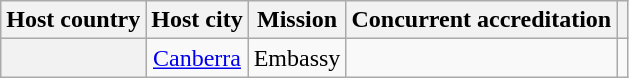<table class="wikitable plainrowheaders" style="text-align:center;">
<tr>
<th scope="col">Host country</th>
<th scope="col">Host city</th>
<th scope="col">Mission</th>
<th scope="col">Concurrent accreditation</th>
<th scope="col"></th>
</tr>
<tr>
<th scope="row"></th>
<td><a href='#'>Canberra</a></td>
<td>Embassy</td>
<td></td>
<td></td>
</tr>
</table>
